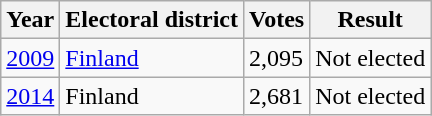<table class="wikitable">
<tr>
<th>Year</th>
<th>Electoral district</th>
<th>Votes</th>
<th>Result</th>
</tr>
<tr>
<td><a href='#'>2009</a></td>
<td><a href='#'>Finland</a></td>
<td>2,095</td>
<td>Not elected</td>
</tr>
<tr>
<td><a href='#'>2014</a></td>
<td>Finland</td>
<td>2,681</td>
<td>Not elected</td>
</tr>
</table>
